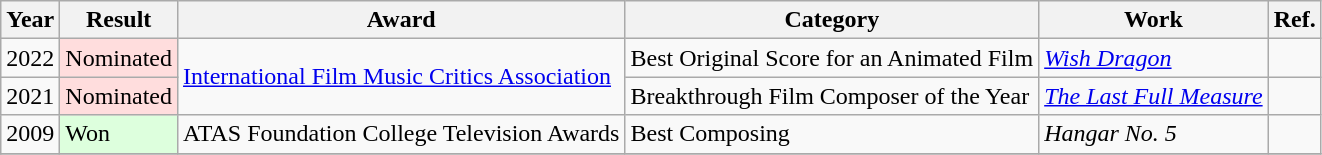<table class="wikitable">
<tr>
<th>Year</th>
<th>Result</th>
<th>Award</th>
<th>Category</th>
<th>Work</th>
<th>Ref.</th>
</tr>
<tr>
<td>2022</td>
<td style="background: #ffdddd">Nominated</td>
<td rowspan="2"><a href='#'>International Film Music Critics Association</a></td>
<td>Best Original Score for an Animated Film</td>
<td><em><a href='#'>Wish Dragon</a></em></td>
<td></td>
</tr>
<tr>
<td>2021</td>
<td style="background: #ffdddd">Nominated</td>
<td>Breakthrough Film Composer of the Year</td>
<td><em><a href='#'>The Last Full Measure</a></em></td>
<td></td>
</tr>
<tr>
<td>2009</td>
<td style="background: #ddffdd">Won</td>
<td>ATAS Foundation College Television Awards</td>
<td>Best Composing</td>
<td><em>Hangar No. 5</em></td>
<td></td>
</tr>
<tr>
</tr>
</table>
